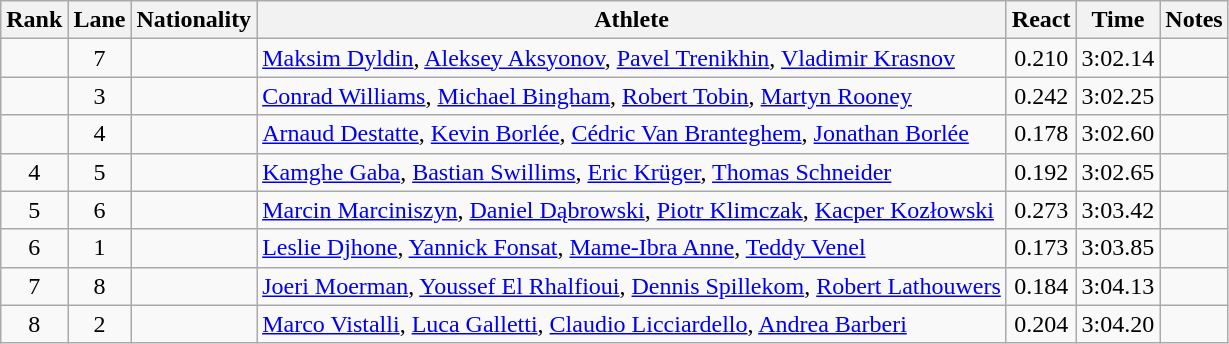<table class="wikitable sortable" style="text-align:center">
<tr>
<th>Rank</th>
<th>Lane</th>
<th>Nationality</th>
<th>Athlete</th>
<th>React</th>
<th>Time</th>
<th>Notes</th>
</tr>
<tr>
<td></td>
<td>7</td>
<td align=left></td>
<td align=left><a href='#'>Maksim Dyldin</a>, <a href='#'>Aleksey Aksyonov</a>, <a href='#'>Pavel Trenikhin</a>, <a href='#'>Vladimir Krasnov</a></td>
<td>0.210</td>
<td>3:02.14</td>
<td></td>
</tr>
<tr>
<td></td>
<td>3</td>
<td align=left></td>
<td align=left><a href='#'>Conrad Williams</a>, <a href='#'>Michael Bingham</a>, <a href='#'>Robert Tobin</a>, <a href='#'>Martyn Rooney</a></td>
<td>0.242</td>
<td>3:02.25</td>
<td></td>
</tr>
<tr>
<td></td>
<td>4</td>
<td align=left></td>
<td align=left><a href='#'>Arnaud Destatte</a>, <a href='#'>Kevin Borlée</a>, <a href='#'>Cédric Van Branteghem</a>, <a href='#'>Jonathan Borlée</a></td>
<td>0.178</td>
<td>3:02.60</td>
<td></td>
</tr>
<tr>
<td>4</td>
<td>5</td>
<td align=left></td>
<td align=left><a href='#'>Kamghe Gaba</a>, <a href='#'>Bastian Swillims</a>, <a href='#'>Eric Krüger</a>, <a href='#'>Thomas Schneider</a></td>
<td>0.192</td>
<td>3:02.65</td>
<td></td>
</tr>
<tr>
<td>5</td>
<td>6</td>
<td align=left></td>
<td align=left><a href='#'>Marcin Marciniszyn</a>, <a href='#'>Daniel Dąbrowski</a>, <a href='#'>Piotr Klimczak</a>, <a href='#'>Kacper Kozłowski</a></td>
<td>0.273</td>
<td>3:03.42</td>
<td></td>
</tr>
<tr>
<td>6</td>
<td>1</td>
<td align=left></td>
<td align=left><a href='#'>Leslie Djhone</a>, <a href='#'>Yannick Fonsat</a>, <a href='#'>Mame-Ibra Anne</a>, <a href='#'>Teddy Venel</a></td>
<td>0.173</td>
<td>3:03.85</td>
<td></td>
</tr>
<tr>
<td>7</td>
<td>8</td>
<td align=left></td>
<td align=left><a href='#'>Joeri Moerman</a>, <a href='#'>Youssef El Rhalfioui</a>, <a href='#'>Dennis Spillekom</a>, <a href='#'>Robert Lathouwers</a></td>
<td>0.184</td>
<td>3:04.13</td>
<td></td>
</tr>
<tr>
<td>8</td>
<td>2</td>
<td align=left></td>
<td align=left><a href='#'>Marco Vistalli</a>, <a href='#'>Luca Galletti</a>, <a href='#'>Claudio Licciardello</a>, <a href='#'>Andrea Barberi</a></td>
<td>0.204</td>
<td>3:04.20</td>
<td></td>
</tr>
</table>
